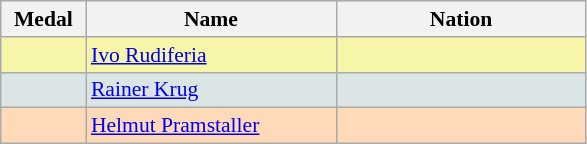<table class=wikitable style="border:1px solid #AAAAAA;font-size:90%">
<tr bgcolor="#E4E4E4">
<th width=50>Medal</th>
<th width=160>Name</th>
<th width=160>Nation</th>
</tr>
<tr bgcolor="#F7F6A8">
<td align="center"></td>
<td><a href='#'>Ivo Rudiferia</a></td>
<td></td>
</tr>
<tr bgcolor="#DCE5E5">
<td align="center"></td>
<td><a href='#'>Rainer Krug</a></td>
<td></td>
</tr>
<tr bgcolor="#FFDAB9">
<td align="center"></td>
<td><a href='#'>Helmut Pramstaller</a></td>
<td></td>
</tr>
</table>
